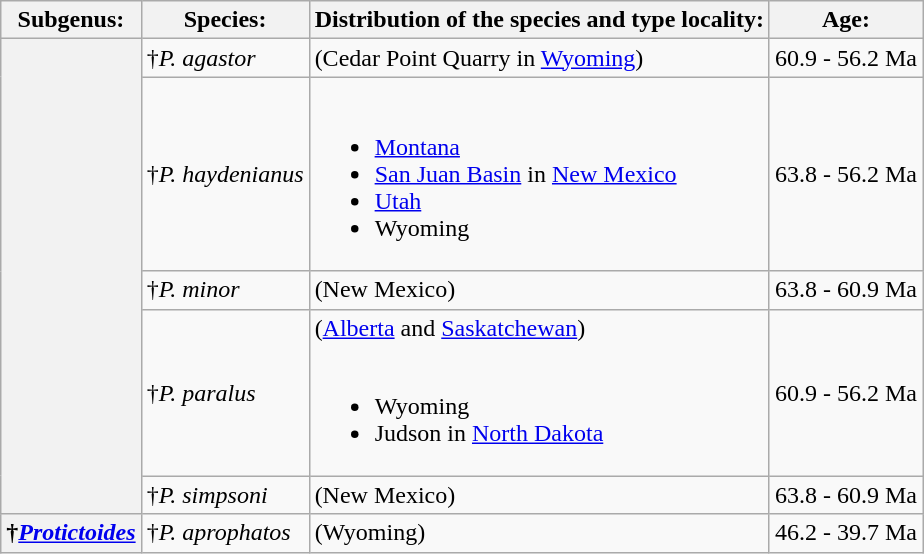<table class="wikitable">
<tr>
<th>Subgenus:</th>
<th>Species:</th>
<th>Distribution of the species and type locality:</th>
<th>Age:</th>
</tr>
<tr style="vertical-align:center;">
<th rowspan="5" style="text-align:center;"></th>
<td>†<em>P. agastor</em> </td>
<td> (Cedar Point Quarry in <a href='#'>Wyoming</a>)</td>
<td>60.9 - 56.2 Ma</td>
</tr>
<tr style="vertical-align:center;">
<td>†<em>P. haydenianus</em> </td>
<td><br><ul><li><a href='#'>Montana</a></li><li><a href='#'>San Juan Basin</a> in <a href='#'>New Mexico</a></li><li><a href='#'>Utah</a></li><li>Wyoming</li></ul></td>
<td>63.8 - 56.2 Ma</td>
</tr>
<tr style="vertical-align:center;">
<td>†<em>P. minor</em> </td>
<td> (New Mexico)</td>
<td>63.8 - 60.9 Ma</td>
</tr>
<tr style="vertical-align:center;">
<td>†<em>P. paralus</em> </td>
<td> (<a href='#'>Alberta</a> and <a href='#'>Saskatchewan</a>)<br><br><ul><li>Wyoming</li><li>Judson in <a href='#'>North Dakota</a></li></ul></td>
<td>60.9 - 56.2 Ma</td>
</tr>
<tr style="vertical-align:center;">
<td>†<em>P. simpsoni</em> </td>
<td> (New Mexico)</td>
<td>63.8 - 60.9 Ma</td>
</tr>
<tr style="vertical-align:center;">
<th rowspan="1" style="text-align:center;">†<em><a href='#'>Protictoides</a></em><br></th>
<td>†<em>P. aprophatos</em> </td>
<td> (Wyoming)</td>
<td>46.2 - 39.7 Ma</td>
</tr>
</table>
